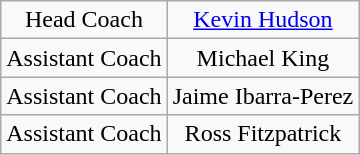<table class="wikitable" style="text-align: center;">
<tr>
<td>Head Coach</td>
<td><a href='#'>Kevin Hudson</a></td>
</tr>
<tr>
<td>Assistant Coach</td>
<td>Michael King</td>
</tr>
<tr>
<td>Assistant Coach</td>
<td>Jaime Ibarra-Perez</td>
</tr>
<tr>
<td>Assistant Coach</td>
<td>Ross Fitzpatrick</td>
</tr>
</table>
